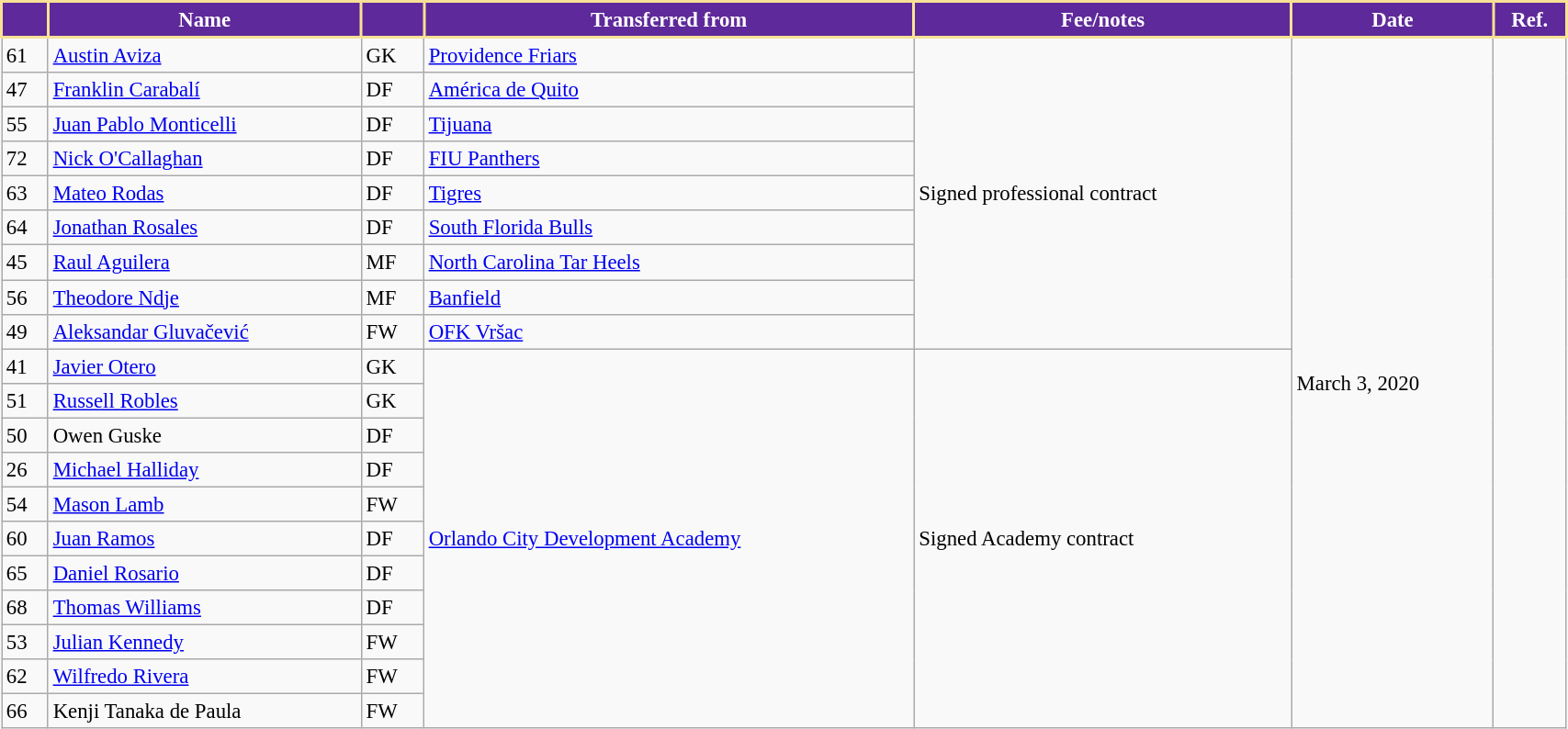<table class="wikitable sortable" style="width:90%; text-align:center; font-size:95%; text-align:left;">
<tr>
<th style="background:#5E299A; color:white; border:2px solid #F8E196;"></th>
<th style="background:#5E299A; color:white; border:2px solid #F8E196;">Name</th>
<th style="background:#5E299A; color:white; border:2px solid #F8E196;"></th>
<th style="background:#5E299A; color:white; border:2px solid #F8E196;">Transferred from</th>
<th style="background:#5E299A; color:white; border:2px solid #F8E196;">Fee/notes</th>
<th style="background:#5E299A; color:white; border:2px solid #F8E196;">Date</th>
<th style="background:#5E299A; color:white; border:2px solid #F8E196;">Ref.</th>
</tr>
<tr>
<td>61</td>
<td> <a href='#'>Austin Aviza</a></td>
<td>GK</td>
<td> <a href='#'>Providence Friars</a></td>
<td rowspan="9">Signed professional contract</td>
<td rowspan="20">March 3, 2020</td>
<td rowspan="20"></td>
</tr>
<tr>
<td>47</td>
<td> <a href='#'>Franklin Carabalí</a></td>
<td>DF</td>
<td> <a href='#'>América de Quito</a></td>
</tr>
<tr>
<td>55</td>
<td> <a href='#'>Juan Pablo Monticelli</a></td>
<td>DF</td>
<td> <a href='#'>Tijuana</a></td>
</tr>
<tr>
<td>72</td>
<td> <a href='#'>Nick O'Callaghan</a></td>
<td>DF</td>
<td> <a href='#'>FIU Panthers</a></td>
</tr>
<tr>
<td>63</td>
<td> <a href='#'>Mateo Rodas</a></td>
<td>DF</td>
<td> <a href='#'>Tigres</a></td>
</tr>
<tr>
<td>64</td>
<td> <a href='#'>Jonathan Rosales</a></td>
<td>DF</td>
<td> <a href='#'>South Florida Bulls</a></td>
</tr>
<tr>
<td>45</td>
<td> <a href='#'>Raul Aguilera</a></td>
<td>MF</td>
<td> <a href='#'>North Carolina Tar Heels</a></td>
</tr>
<tr>
<td>56</td>
<td> <a href='#'>Theodore Ndje</a></td>
<td>MF</td>
<td> <a href='#'>Banfield</a></td>
</tr>
<tr>
<td>49</td>
<td> <a href='#'>Aleksandar Gluvačević</a></td>
<td>FW</td>
<td> <a href='#'>OFK Vršac</a></td>
</tr>
<tr>
<td>41</td>
<td> <a href='#'>Javier Otero</a></td>
<td>GK</td>
<td rowspan="11"> <a href='#'>Orlando City Development Academy</a></td>
<td rowspan="11">Signed Academy contract</td>
</tr>
<tr>
<td>51</td>
<td> <a href='#'>Russell Robles</a></td>
<td>GK</td>
</tr>
<tr>
<td>50</td>
<td> Owen Guske</td>
<td>DF</td>
</tr>
<tr>
<td>26</td>
<td> <a href='#'>Michael Halliday</a></td>
<td>DF</td>
</tr>
<tr>
<td>54</td>
<td> <a href='#'>Mason Lamb</a></td>
<td>FW</td>
</tr>
<tr>
<td>60</td>
<td> <a href='#'>Juan Ramos</a></td>
<td>DF</td>
</tr>
<tr>
<td>65</td>
<td> <a href='#'>Daniel Rosario</a></td>
<td>DF</td>
</tr>
<tr>
<td>68</td>
<td> <a href='#'>Thomas Williams</a></td>
<td>DF</td>
</tr>
<tr>
<td>53</td>
<td> <a href='#'>Julian Kennedy</a></td>
<td>FW</td>
</tr>
<tr>
<td>62</td>
<td> <a href='#'>Wilfredo Rivera</a></td>
<td>FW</td>
</tr>
<tr>
<td>66</td>
<td> Kenji Tanaka de Paula</td>
<td>FW</td>
</tr>
</table>
